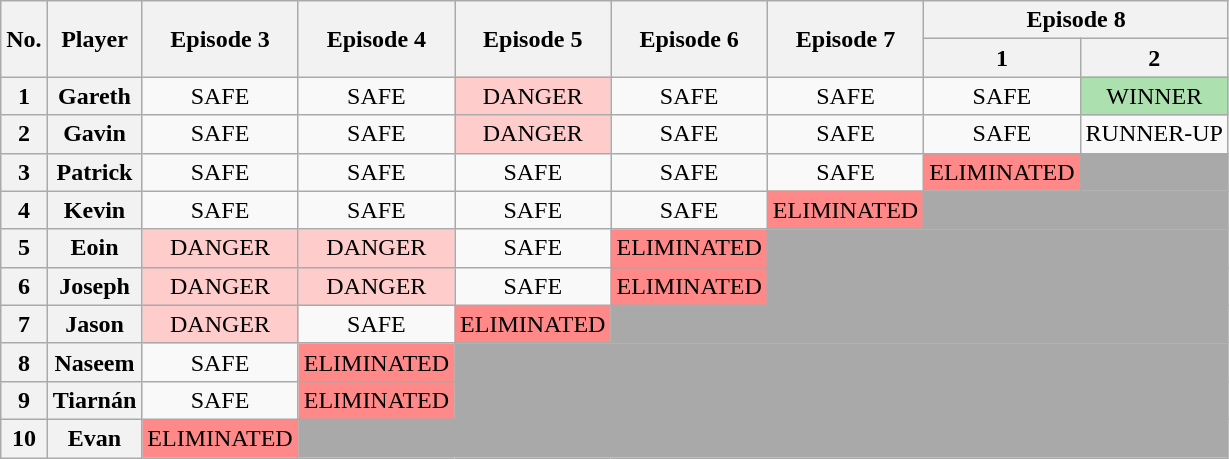<table class="wikitable" style="text-align:center">
<tr>
<th rowspan="2">No.</th>
<th rowspan="2">Player</th>
<th rowspan="2">Episode 3</th>
<th rowspan="2">Episode 4</th>
<th rowspan="2">Episode 5</th>
<th rowspan="2">Episode 6</th>
<th rowspan="2">Episode 7</th>
<th colspan="2">Episode 8</th>
</tr>
<tr>
<th>1</th>
<th>2</th>
</tr>
<tr>
<th>1</th>
<th>Gareth</th>
<td>SAFE</td>
<td>SAFE</td>
<td style="background:#FFCCCC;">DANGER</td>
<td>SAFE</td>
<td>SAFE</td>
<td>SAFE</td>
<td style="background:#ACE1AF;">WINNER</td>
</tr>
<tr>
<th>2</th>
<th>Gavin</th>
<td>SAFE</td>
<td>SAFE</td>
<td style="background:#FFCCCC;">DANGER</td>
<td>SAFE</td>
<td>SAFE</td>
<td>SAFE</td>
<td>RUNNER-UP</td>
</tr>
<tr>
<th>3</th>
<th>Patrick</th>
<td>SAFE</td>
<td>SAFE</td>
<td>SAFE</td>
<td>SAFE</td>
<td>SAFE</td>
<td style="background:#FF8888;">ELIMINATED</td>
<td style="background:darkgrey;"></td>
</tr>
<tr>
<th>4</th>
<th>Kevin</th>
<td>SAFE</td>
<td>SAFE</td>
<td>SAFE</td>
<td>SAFE</td>
<td style="background:#FF8888;">ELIMINATED</td>
<td colspan="2" style="background:darkgrey;"></td>
</tr>
<tr>
<th>5</th>
<th>Eoin</th>
<td style="background:#FFCCCC;">DANGER</td>
<td style="background:#FFCCCC;">DANGER</td>
<td>SAFE</td>
<td style="background:#FF8888;">ELIMINATED</td>
<td colspan="3" style="background:darkgrey;"></td>
</tr>
<tr>
<th>6</th>
<th>Joseph</th>
<td style="background:#FFCCCC;">DANGER</td>
<td style="background:#FFCCCC;">DANGER</td>
<td>SAFE</td>
<td style="background:#FF8888;">ELIMINATED</td>
<td colspan="3" style="background:darkgrey;"></td>
</tr>
<tr>
<th>7</th>
<th>Jason</th>
<td style="background:#FFCCCC;">DANGER</td>
<td>SAFE</td>
<td style="background:#FF8888;">ELIMINATED</td>
<td colspan="4" style="background:darkgrey;"></td>
</tr>
<tr>
<th>8</th>
<th>Naseem</th>
<td>SAFE</td>
<td style="background:#FF8888;">ELIMINATED</td>
<td colspan="5" style="background:darkgrey;"></td>
</tr>
<tr>
<th>9</th>
<th>Tiarnán</th>
<td>SAFE</td>
<td style="background:#FF8888;">ELIMINATED</td>
<td colspan="5" style="background:darkgrey;"></td>
</tr>
<tr>
<th>10</th>
<th>Evan</th>
<td style="background:#FF8888;">ELIMINATED</td>
<td colspan="6" style="background:darkgrey;"></td>
</tr>
</table>
